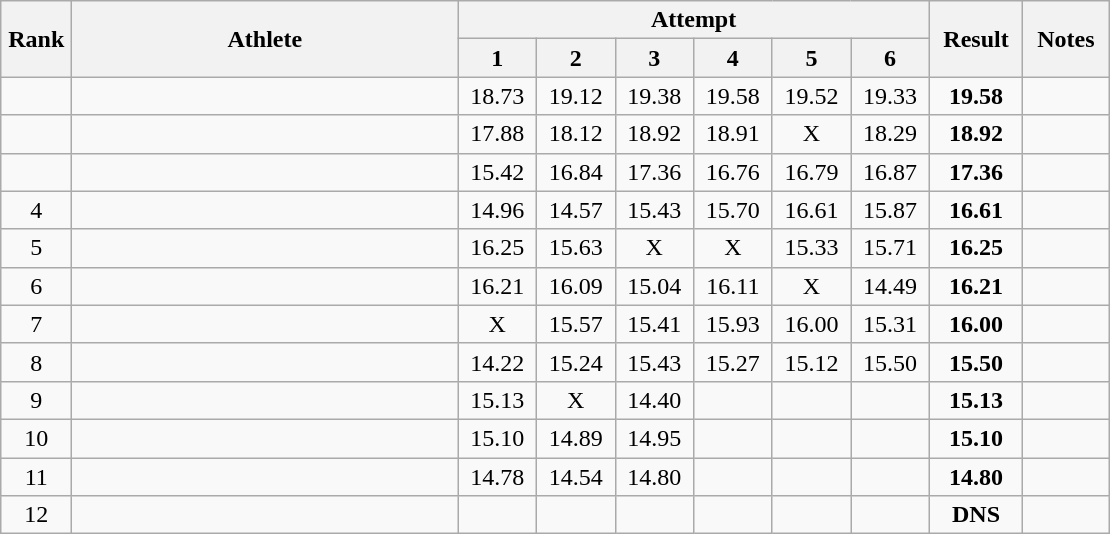<table class="wikitable" style="text-align:center">
<tr>
<th rowspan=2 width=40>Rank</th>
<th rowspan=2 width=250>Athlete</th>
<th colspan=6>Attempt</th>
<th rowspan=2 width=55>Result</th>
<th rowspan=2 width=50>Notes</th>
</tr>
<tr>
<th width=45>1</th>
<th width=45>2</th>
<th width=45>3</th>
<th width=45>4</th>
<th width=45>5</th>
<th width=45>6</th>
</tr>
<tr>
<td></td>
<td align=left></td>
<td>18.73</td>
<td>19.12</td>
<td>19.38</td>
<td>19.58</td>
<td>19.52</td>
<td>19.33</td>
<td><strong>19.58</strong></td>
<td></td>
</tr>
<tr>
<td></td>
<td align=left></td>
<td>17.88</td>
<td>18.12</td>
<td>18.92</td>
<td>18.91</td>
<td>X</td>
<td>18.29</td>
<td><strong>18.92</strong></td>
<td></td>
</tr>
<tr>
<td></td>
<td align=left></td>
<td>15.42</td>
<td>16.84</td>
<td>17.36</td>
<td>16.76</td>
<td>16.79</td>
<td>16.87</td>
<td><strong>17.36</strong></td>
<td></td>
</tr>
<tr>
<td>4</td>
<td align=left></td>
<td>14.96</td>
<td>14.57</td>
<td>15.43</td>
<td>15.70</td>
<td>16.61</td>
<td>15.87</td>
<td><strong>16.61</strong></td>
<td></td>
</tr>
<tr>
<td>5</td>
<td align=left></td>
<td>16.25</td>
<td>15.63</td>
<td>X</td>
<td>X</td>
<td>15.33</td>
<td>15.71</td>
<td><strong>16.25</strong></td>
<td></td>
</tr>
<tr>
<td>6</td>
<td align=left></td>
<td>16.21</td>
<td>16.09</td>
<td>15.04</td>
<td>16.11</td>
<td>X</td>
<td>14.49</td>
<td><strong>16.21</strong></td>
<td></td>
</tr>
<tr>
<td>7</td>
<td align=left></td>
<td>X</td>
<td>15.57</td>
<td>15.41</td>
<td>15.93</td>
<td>16.00</td>
<td>15.31</td>
<td><strong>16.00</strong></td>
<td></td>
</tr>
<tr>
<td>8</td>
<td align=left></td>
<td>14.22</td>
<td>15.24</td>
<td>15.43</td>
<td>15.27</td>
<td>15.12</td>
<td>15.50</td>
<td><strong>15.50</strong></td>
<td></td>
</tr>
<tr>
<td>9</td>
<td align=left></td>
<td>15.13</td>
<td>X</td>
<td>14.40</td>
<td></td>
<td></td>
<td></td>
<td><strong>15.13</strong></td>
<td></td>
</tr>
<tr>
<td>10</td>
<td align=left></td>
<td>15.10</td>
<td>14.89</td>
<td>14.95</td>
<td></td>
<td></td>
<td></td>
<td><strong>15.10</strong></td>
<td></td>
</tr>
<tr>
<td>11</td>
<td align=left></td>
<td>14.78</td>
<td>14.54</td>
<td>14.80</td>
<td></td>
<td></td>
<td></td>
<td><strong>14.80</strong></td>
<td></td>
</tr>
<tr>
<td>12</td>
<td align=left></td>
<td></td>
<td></td>
<td></td>
<td></td>
<td></td>
<td></td>
<td><strong>DNS</strong></td>
<td></td>
</tr>
</table>
